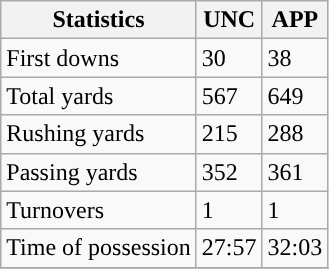<table class="wikitable" style="float: left;">
<tr>
<th>Statistics</th>
<th>UNC</th>
<th>APP</th>
</tr>
<tr>
<td>First downs</td>
<td>30</td>
<td>38</td>
</tr>
<tr>
<td>Total yards</td>
<td>567</td>
<td>649</td>
</tr>
<tr>
<td>Rushing yards</td>
<td>215</td>
<td>288</td>
</tr>
<tr>
<td>Passing yards</td>
<td>352</td>
<td>361</td>
</tr>
<tr>
<td>Turnovers</td>
<td>1</td>
<td>1</td>
</tr>
<tr>
<td>Time of possession</td>
<td>27:57</td>
<td>32:03</td>
</tr>
<tr>
</tr>
</table>
